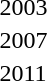<table>
<tr>
<td>2003</td>
<td></td>
<td></td>
<td></td>
</tr>
<tr>
<td rowspan=2>2007</td>
<td rowspan=2></td>
<td rowspan=2></td>
<td></td>
</tr>
<tr>
<td></td>
</tr>
<tr>
<td rowspan=2>2011<br></td>
<td rowspan=2></td>
<td rowspan=2></td>
<td></td>
</tr>
<tr>
<td></td>
</tr>
</table>
